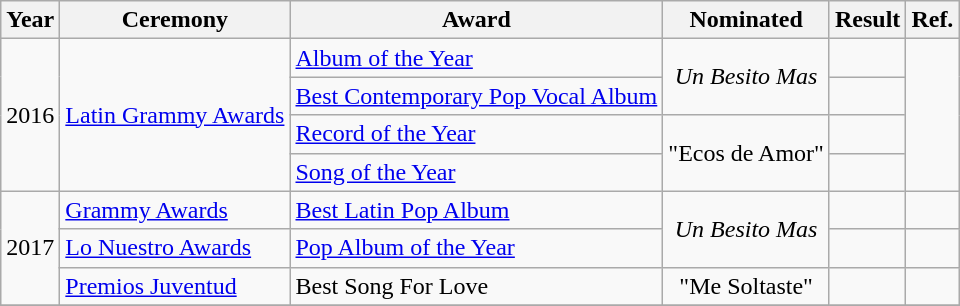<table class="wikitable">
<tr>
<th>Year</th>
<th>Ceremony</th>
<th>Award</th>
<th>Nominated</th>
<th>Result</th>
<th>Ref.</th>
</tr>
<tr>
<td rowspan="4">2016</td>
<td rowspan="4"><a href='#'>Latin Grammy Awards</a></td>
<td><a href='#'>Album of the Year</a></td>
<td rowspan="2" style="text-align:center;"><em>Un Besito Mas</em></td>
<td></td>
<td align=center rowspan="4"></td>
</tr>
<tr>
<td><a href='#'>Best Contemporary Pop Vocal Album</a></td>
<td></td>
</tr>
<tr>
<td><a href='#'>Record of the Year</a></td>
<td rowspan="2" style="text-align:center;">"Ecos de Amor"</td>
<td></td>
</tr>
<tr>
<td><a href='#'>Song of the Year</a></td>
<td></td>
</tr>
<tr>
<td rowspan="3">2017</td>
<td><a href='#'>Grammy Awards</a></td>
<td><a href='#'>Best Latin Pop Album</a></td>
<td rowspan="2" style="text-align:center;"><em>Un Besito Mas</em></td>
<td></td>
<td align=center></td>
</tr>
<tr>
<td><a href='#'>Lo Nuestro Awards</a></td>
<td><a href='#'>Pop Album of the Year</a></td>
<td></td>
<td align=center></td>
</tr>
<tr>
<td><a href='#'>Premios Juventud</a></td>
<td>Best Song For Love</td>
<td style="text-align:center;">"Me Soltaste"</td>
<td></td>
<td align=center></td>
</tr>
<tr>
</tr>
</table>
